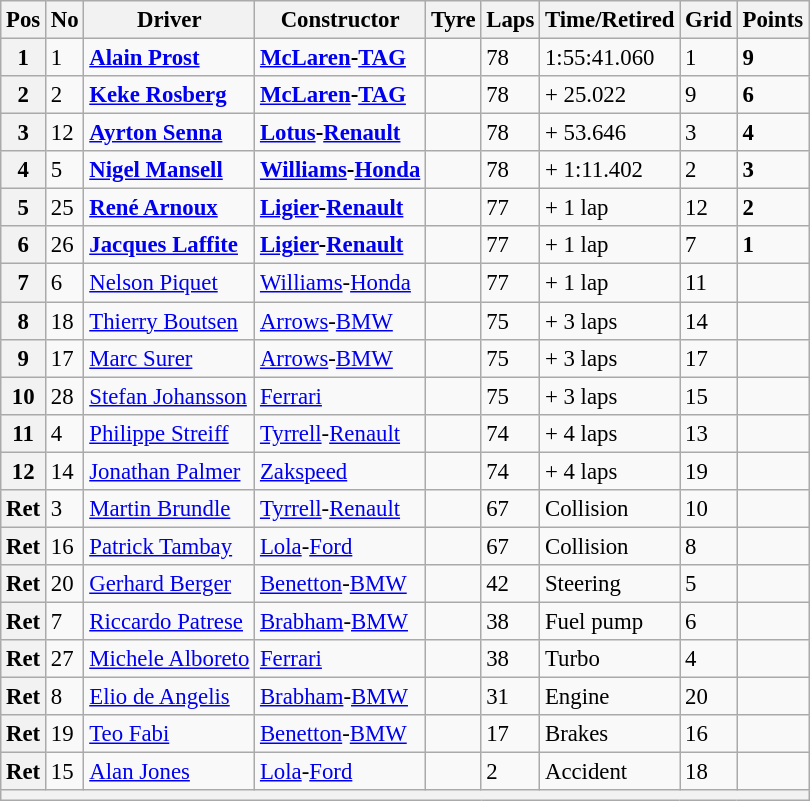<table class="wikitable" style="font-size: 95%;">
<tr>
<th>Pos</th>
<th>No</th>
<th>Driver</th>
<th>Constructor</th>
<th>Tyre</th>
<th>Laps</th>
<th>Time/Retired</th>
<th>Grid</th>
<th>Points</th>
</tr>
<tr>
<th>1</th>
<td>1</td>
<td> <strong><a href='#'>Alain Prost</a></strong></td>
<td><strong><a href='#'>McLaren</a>-<a href='#'>TAG</a></strong></td>
<td></td>
<td>78</td>
<td>1:55:41.060</td>
<td>1</td>
<td><strong>9</strong></td>
</tr>
<tr>
<th>2</th>
<td>2</td>
<td> <strong><a href='#'>Keke Rosberg</a></strong></td>
<td><strong><a href='#'>McLaren</a>-<a href='#'>TAG</a></strong></td>
<td></td>
<td>78</td>
<td>+ 25.022</td>
<td>9</td>
<td><strong>6</strong></td>
</tr>
<tr>
<th>3</th>
<td>12</td>
<td> <strong><a href='#'>Ayrton Senna</a></strong></td>
<td><strong><a href='#'>Lotus</a>-<a href='#'>Renault</a></strong></td>
<td></td>
<td>78</td>
<td>+ 53.646</td>
<td>3</td>
<td><strong>4</strong></td>
</tr>
<tr>
<th>4</th>
<td>5</td>
<td> <strong><a href='#'>Nigel Mansell</a></strong></td>
<td><strong><a href='#'>Williams</a>-<a href='#'>Honda</a></strong></td>
<td></td>
<td>78</td>
<td>+ 1:11.402</td>
<td>2</td>
<td><strong>3</strong></td>
</tr>
<tr>
<th>5</th>
<td>25</td>
<td> <strong><a href='#'>René Arnoux</a></strong></td>
<td><strong><a href='#'>Ligier</a>-<a href='#'>Renault</a></strong></td>
<td></td>
<td>77</td>
<td>+ 1 lap</td>
<td>12</td>
<td><strong>2</strong></td>
</tr>
<tr>
<th>6</th>
<td>26</td>
<td> <strong><a href='#'>Jacques Laffite</a></strong></td>
<td><strong><a href='#'>Ligier</a>-<a href='#'>Renault</a></strong></td>
<td></td>
<td>77</td>
<td>+ 1 lap</td>
<td>7</td>
<td><strong>1</strong></td>
</tr>
<tr>
<th>7</th>
<td>6</td>
<td> <a href='#'>Nelson Piquet</a></td>
<td><a href='#'>Williams</a>-<a href='#'>Honda</a></td>
<td></td>
<td>77</td>
<td>+ 1 lap</td>
<td>11</td>
<td> </td>
</tr>
<tr>
<th>8</th>
<td>18</td>
<td> <a href='#'>Thierry Boutsen</a></td>
<td><a href='#'>Arrows</a>-<a href='#'>BMW</a></td>
<td></td>
<td>75</td>
<td>+ 3 laps</td>
<td>14</td>
<td> </td>
</tr>
<tr>
<th>9</th>
<td>17</td>
<td> <a href='#'>Marc Surer</a></td>
<td><a href='#'>Arrows</a>-<a href='#'>BMW</a></td>
<td></td>
<td>75</td>
<td>+ 3 laps</td>
<td>17</td>
<td> </td>
</tr>
<tr>
<th>10</th>
<td>28</td>
<td> <a href='#'>Stefan Johansson</a></td>
<td><a href='#'>Ferrari</a></td>
<td></td>
<td>75</td>
<td>+ 3 laps</td>
<td>15</td>
<td> </td>
</tr>
<tr>
<th>11</th>
<td>4</td>
<td> <a href='#'>Philippe Streiff</a></td>
<td><a href='#'>Tyrrell</a>-<a href='#'>Renault</a></td>
<td></td>
<td>74</td>
<td>+ 4 laps</td>
<td>13</td>
<td> </td>
</tr>
<tr>
<th>12</th>
<td>14</td>
<td> <a href='#'>Jonathan Palmer</a></td>
<td><a href='#'>Zakspeed</a></td>
<td></td>
<td>74</td>
<td>+ 4 laps</td>
<td>19</td>
<td> </td>
</tr>
<tr>
<th>Ret</th>
<td>3</td>
<td> <a href='#'>Martin Brundle</a></td>
<td><a href='#'>Tyrrell</a>-<a href='#'>Renault</a></td>
<td></td>
<td>67</td>
<td>Collision</td>
<td>10</td>
<td> </td>
</tr>
<tr>
<th>Ret</th>
<td>16</td>
<td> <a href='#'>Patrick Tambay</a></td>
<td><a href='#'>Lola</a>-<a href='#'>Ford</a></td>
<td></td>
<td>67</td>
<td>Collision</td>
<td>8</td>
<td> </td>
</tr>
<tr>
<th>Ret</th>
<td>20</td>
<td> <a href='#'>Gerhard Berger</a></td>
<td><a href='#'>Benetton</a>-<a href='#'>BMW</a></td>
<td></td>
<td>42</td>
<td>Steering</td>
<td>5</td>
<td> </td>
</tr>
<tr>
<th>Ret</th>
<td>7</td>
<td> <a href='#'>Riccardo Patrese</a></td>
<td><a href='#'>Brabham</a>-<a href='#'>BMW</a></td>
<td></td>
<td>38</td>
<td>Fuel pump</td>
<td>6</td>
<td> </td>
</tr>
<tr>
<th>Ret</th>
<td>27</td>
<td> <a href='#'>Michele Alboreto</a></td>
<td><a href='#'>Ferrari</a></td>
<td></td>
<td>38</td>
<td>Turbo</td>
<td>4</td>
<td> </td>
</tr>
<tr>
<th>Ret</th>
<td>8</td>
<td> <a href='#'>Elio de Angelis</a></td>
<td><a href='#'>Brabham</a>-<a href='#'>BMW</a></td>
<td></td>
<td>31</td>
<td>Engine</td>
<td>20</td>
<td> </td>
</tr>
<tr>
<th>Ret</th>
<td>19</td>
<td> <a href='#'>Teo Fabi</a></td>
<td><a href='#'>Benetton</a>-<a href='#'>BMW</a></td>
<td></td>
<td>17</td>
<td>Brakes</td>
<td>16</td>
<td> </td>
</tr>
<tr>
<th>Ret</th>
<td>15</td>
<td> <a href='#'>Alan Jones</a></td>
<td><a href='#'>Lola</a>-<a href='#'>Ford</a></td>
<td></td>
<td>2</td>
<td>Accident</td>
<td>18</td>
<td> </td>
</tr>
<tr>
<th colspan="9"></th>
</tr>
</table>
